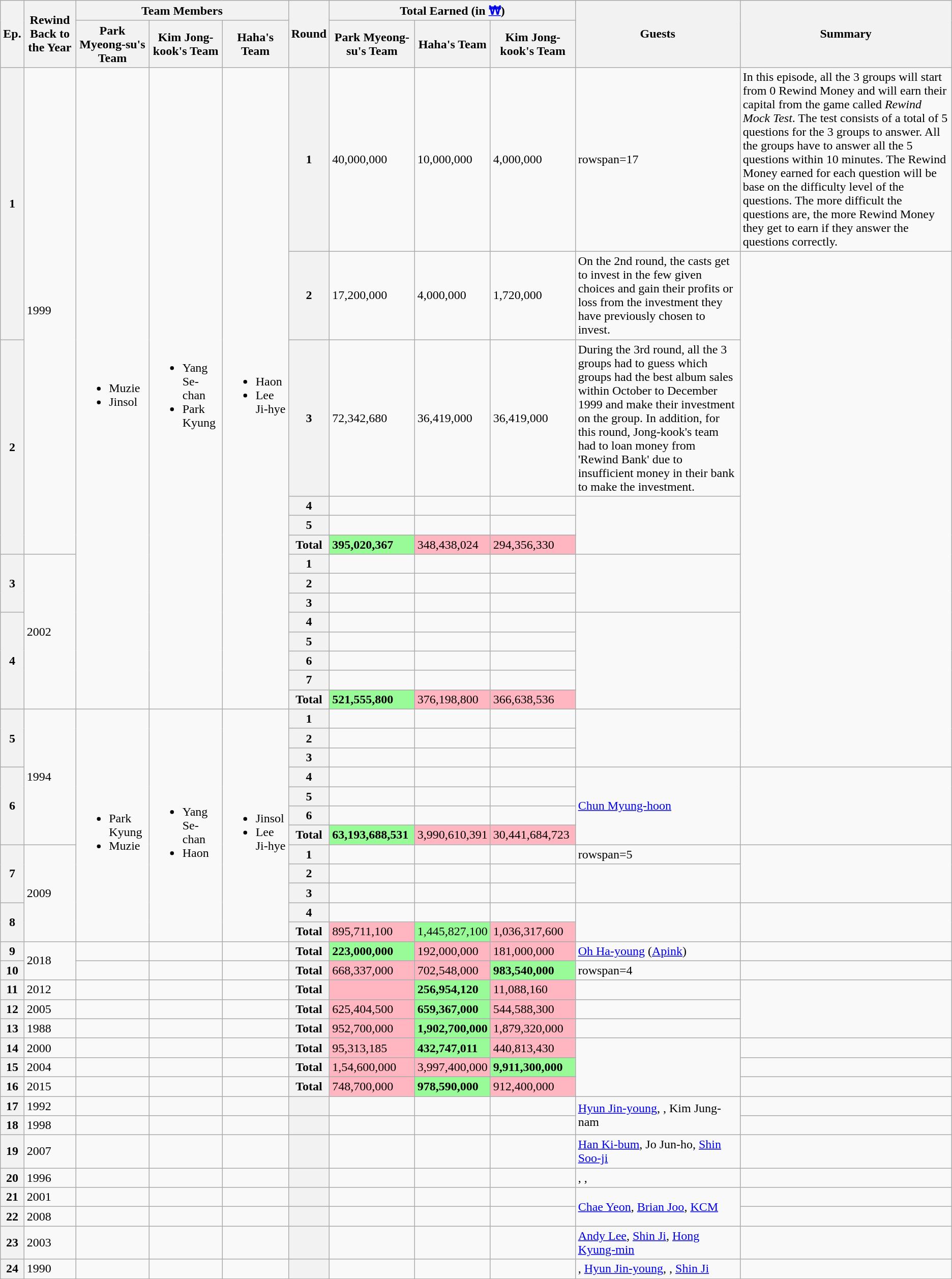<table class="wikitable">
<tr>
<th rowspan=2>Ep.</th>
<th rowspan=2>Rewind Back to the Year</th>
<th colspan=3>Team Members</th>
<th rowspan=2>Round</th>
<th colspan=3>Total Earned (in <a href='#'>₩</a>)</th>
<th rowspan=2>Guests</th>
<th rowspan=2>Summary</th>
</tr>
<tr>
<th>Park Myeong-su's Team</th>
<th>Kim Jong-kook's Team</th>
<th>Haha's Team</th>
<th>Park Myeong-su's Team</th>
<th>Haha's Team</th>
<th>Kim Jong-kook's Team</th>
</tr>
<tr>
<th rowspan=2>1</th>
<td rowspan=6>1999</td>
<td rowspan=14><br><ul><li>Muzie</li><li>Jinsol</li></ul></td>
<td rowspan=14><br><ul><li>Yang Se-chan</li><li>Park Kyung</li></ul></td>
<td rowspan=14><br><ul><li>Haon</li><li>Lee Ji-hye</li></ul></td>
<th>1<br></th>
<td>40,000,000</td>
<td>10,000,000</td>
<td>4,000,000</td>
<td>rowspan=17 </td>
<td>In this episode, all the 3 groups will start from 0 Rewind Money and will earn their capital from the game called <em>Rewind Mock Test</em>. The test consists of a total of 5 questions for the 3 groups to answer. All the groups have to answer all the 5 questions within 10 minutes. The Rewind Money earned for each question will be base on the difficulty level of the questions. The more difficult the questions are, the more Rewind Money they get to earn if they answer the questions correctly.</td>
</tr>
<tr>
<th>2<br></th>
<td>17,200,000</td>
<td>4,000,000</td>
<td>1,720,000</td>
<td>On the 2nd round, the casts get to invest in the few given choices and gain their profits or loss from the investment they have previously chosen to invest.</td>
</tr>
<tr>
<th rowspan=4>2</th>
<th>3</th>
<td>72,342,680</td>
<td>36,419,000</td>
<td>36,419,000</td>
<td>During the 3rd round, all the 3 groups had to guess which groups had the best album sales within October to December 1999 and make their investment on the group. In addition, for this round, Jong-kook's team had to loan money from 'Rewind Bank' due to insufficient money in their bank to make the investment.</td>
</tr>
<tr>
<th>4</th>
<td></td>
<td></td>
<td></td>
<td rowspan=3></td>
</tr>
<tr>
<th>5</th>
<td></td>
<td></td>
<td></td>
</tr>
<tr>
<th>Total</th>
<td bgcolor=palegreen><strong>395,020,367</strong></td>
<td bgcolor=lightpink>348,438,024</td>
<td bgcolor=lightpink>294,356,330</td>
</tr>
<tr>
<th rowspan=3>3</th>
<td rowspan=8>2002</td>
<th>1</th>
<td></td>
<td></td>
<td></td>
<td rowspan=3></td>
</tr>
<tr>
<th>2</th>
<td></td>
<td></td>
<td></td>
</tr>
<tr>
<th>3</th>
<td></td>
<td></td>
<td></td>
</tr>
<tr>
<th rowspan=5>4</th>
<th>4</th>
<td></td>
<td></td>
<td></td>
<td rowspan=5></td>
</tr>
<tr>
<th>5</th>
<td></td>
<td></td>
<td></td>
</tr>
<tr>
<th>6</th>
<td></td>
<td></td>
<td></td>
</tr>
<tr>
<th>7</th>
<td></td>
<td></td>
<td></td>
</tr>
<tr>
<th>Total</th>
<td bgcolor=palegreen><strong>521,555,800</strong></td>
<td bgcolor=lightpink>376,198,800</td>
<td bgcolor=lightpink>366,638,536</td>
</tr>
<tr>
<th rowspan=3>5</th>
<td rowspan=7>1994</td>
<td rowspan=12><br><ul><li>Park Kyung</li><li>Muzie</li></ul></td>
<td rowspan=12><br><ul><li>Yang Se-chan</li><li>Haon</li></ul></td>
<td rowspan=12><br><ul><li>Jinsol</li><li>Lee Ji-hye</li></ul></td>
<th>1</th>
<td></td>
<td></td>
<td></td>
<td rowspan=3></td>
</tr>
<tr>
<th>2</th>
<td></td>
<td></td>
<td></td>
</tr>
<tr>
<th>3</th>
<td></td>
<td></td>
<td></td>
</tr>
<tr>
<th rowspan=4>6</th>
<th>4</th>
<td></td>
<td></td>
<td></td>
<td rowspan=4><a href='#'>Chun Myung-hoon</a><br></td>
<td rowspan=4></td>
</tr>
<tr>
<th>5</th>
<td></td>
<td></td>
<td></td>
</tr>
<tr>
<th>6</th>
<td></td>
<td></td>
<td></td>
</tr>
<tr>
<th>Total</th>
<td bgcolor=palegreen><strong>63,193,688,531</strong></td>
<td bgcolor=lightpink>3,990,610,391</td>
<td bgcolor=lightpink>30,441,684,723</td>
</tr>
<tr>
<th rowspan=3>7</th>
<td rowspan=5>2009</td>
<th>1</th>
<td></td>
<td></td>
<td></td>
<td>rowspan=5 </td>
<td rowspan=3></td>
</tr>
<tr>
<th>2</th>
<td></td>
<td></td>
<td></td>
</tr>
<tr>
<th>3</th>
<td></td>
<td></td>
<td></td>
</tr>
<tr>
<th rowspan=2>8</th>
<th>4</th>
<td></td>
<td></td>
<td></td>
<td rowspan=2></td>
</tr>
<tr>
<th>Total</th>
<td bgcolor=lightpink>895,711,100</td>
<td bgcolor=palegreen>1,445,827,100</td>
<td bgcolor=lightpink>1,036,317,600</td>
</tr>
<tr>
<th>9</th>
<td rowspan=2>2018</td>
<td></td>
<td></td>
<td></td>
<th>Total</th>
<td bgcolor=palegreen><strong>223,000,000</strong></td>
<td bgcolor=lightpink>192,000,000</td>
<td bgcolor=lightpink>181,000,000</td>
<td><a href='#'>Oh Ha-young</a> (<a href='#'>Apink</a>)</td>
<td></td>
</tr>
<tr>
<th>10</th>
<td></td>
<td></td>
<td></td>
<th>Total</th>
<td bgcolor=lightpink>668,337,000</td>
<td bgcolor=lightpink>702,548,000</td>
<td bgcolor=palegreen><strong>983,540,000</strong></td>
<td>rowspan=4 </td>
<td></td>
</tr>
<tr>
<th>11</th>
<td>2012</td>
<td></td>
<td></td>
<td></td>
<th>Total</th>
<td bgcolor=lightpink></td>
<td bgcolor=palegreen><strong>256,954,120</strong></td>
<td bgcolor=lightpink>11,088,160</td>
<td></td>
</tr>
<tr>
<th>12</th>
<td>2005</td>
<td></td>
<td></td>
<td></td>
<th>Total</th>
<td bgcolor=lightpink>625,404,500</td>
<td bgcolor=palegreen><strong>659,367,000</strong></td>
<td bgcolor=lightpink>544,588,300</td>
<td></td>
</tr>
<tr>
<th>13</th>
<td>1988</td>
<td></td>
<td></td>
<td></td>
<th>Total</th>
<td bgcolor=lightpink>952,700,000</td>
<td bgcolor=palegreen><strong>1,902,700,000</strong></td>
<td bgcolor=lightpink>1,879,320,000</td>
<td></td>
</tr>
<tr>
<th>14</th>
<td>2000</td>
<td></td>
<td></td>
<td></td>
<th>Total</th>
<td bgcolor=lightpink>95,313,185</td>
<td bgcolor=palegreen><strong>432,747,011</strong></td>
<td bgcolor=lightpink>440,813,430</td>
<td rowspan=3></td>
<td></td>
</tr>
<tr>
<th>15</th>
<td>2004</td>
<td></td>
<td></td>
<td></td>
<th>Total</th>
<td bgcolor=lightpink>1,54,600,000</td>
<td bgcolor=lightpink>3,997,400,000</td>
<td bgcolor=palegreen><strong>9,911,300,000</strong></td>
<td></td>
</tr>
<tr>
<th>16</th>
<td>2015</td>
<td></td>
<td></td>
<td></td>
<th>Total</th>
<td bgcolor=lightpink>748,700,000</td>
<td bgcolor=palegreen><strong>978,590,000</strong></td>
<td bgcolor=lightpink>912,400,000</td>
<td></td>
</tr>
<tr>
<th>17</th>
<td>1992</td>
<td></td>
<td></td>
<td></td>
<th></th>
<td></td>
<td></td>
<td></td>
<td rowspan="2"><a href='#'>Hyun Jin-young</a>, , Kim Jung-nam</td>
<td></td>
</tr>
<tr>
<th>18</th>
<td>1998</td>
<td></td>
<td></td>
<td></td>
<th></th>
<td></td>
<td></td>
<td></td>
<td></td>
</tr>
<tr>
<th>19</th>
<td>2007</td>
<td></td>
<td></td>
<td></td>
<th></th>
<td></td>
<td></td>
<td></td>
<td><a href='#'>Han Ki-bum</a>, Jo Jun-ho, <a href='#'>Shin Soo-ji</a></td>
<td></td>
</tr>
<tr>
<th>20</th>
<td>1996</td>
<td></td>
<td></td>
<td></td>
<th></th>
<td></td>
<td></td>
<td></td>
<td>, , </td>
<td></td>
</tr>
<tr>
<th>21</th>
<td>2001</td>
<td></td>
<td></td>
<td></td>
<th></th>
<td></td>
<td></td>
<td></td>
<td rowspan="2"><a href='#'>Chae Yeon</a>, <a href='#'>Brian Joo</a>, <a href='#'>KCM</a></td>
<td></td>
</tr>
<tr>
<th>22</th>
<td>2008</td>
<td></td>
<td></td>
<td></td>
<th></th>
<td></td>
<td></td>
<td></td>
<td></td>
</tr>
<tr>
<th>23</th>
<td>2003</td>
<td></td>
<td></td>
<td></td>
<th></th>
<td></td>
<td></td>
<td></td>
<td><a href='#'>Andy Lee</a>, <a href='#'>Shin Ji</a>, <a href='#'>Hong Kyung-min</a></td>
<td></td>
</tr>
<tr>
<th>24</th>
<td>1990</td>
<td></td>
<td></td>
<td></td>
<th></th>
<td></td>
<td></td>
<td></td>
<td>, <a href='#'>Hyun Jin-young</a>, , <a href='#'>Shin Ji</a></td>
<td></td>
</tr>
</table>
